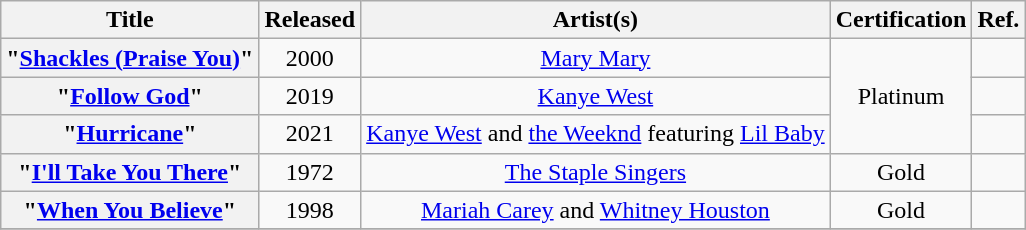<table class="wikitable plainrowheaders" style="text-align:center;">
<tr>
<th>Title</th>
<th>Released</th>
<th>Artist(s)</th>
<th>Certification</th>
<th>Ref.</th>
</tr>
<tr>
<th scope="row">"<a href='#'>Shackles (Praise You)</a>"</th>
<td>2000</td>
<td><a href='#'>Mary Mary</a></td>
<td rowspan="3">Platinum</td>
<td></td>
</tr>
<tr>
<th scope="row">"<a href='#'>Follow God</a>"</th>
<td>2019</td>
<td><a href='#'>Kanye West</a></td>
<td></td>
</tr>
<tr>
<th scope="row">"<a href='#'>Hurricane</a>"</th>
<td>2021</td>
<td><a href='#'>Kanye West</a> and <a href='#'>the Weeknd</a> featuring <a href='#'>Lil Baby</a></td>
<td></td>
</tr>
<tr>
<th scope="row">"<a href='#'>I'll Take You There</a>"</th>
<td>1972</td>
<td><a href='#'>The Staple Singers</a></td>
<td>Gold</td>
<td></td>
</tr>
<tr>
<th scope="row">"<a href='#'>When You Believe</a>"</th>
<td>1998</td>
<td><a href='#'>Mariah Carey</a> and <a href='#'>Whitney Houston</a></td>
<td>Gold</td>
<td></td>
</tr>
<tr>
</tr>
</table>
